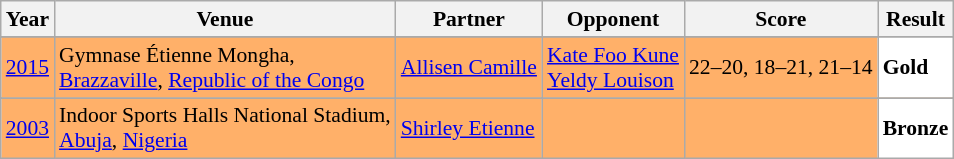<table class="sortable wikitable" style="font-size: 90%;">
<tr>
<th>Year</th>
<th>Venue</th>
<th>Partner</th>
<th>Opponent</th>
<th>Score</th>
<th>Result</th>
</tr>
<tr>
</tr>
<tr style="background:#FFB069">
<td align="center"><a href='#'>2015</a></td>
<td align="left">Gymnase Étienne Mongha,<br><a href='#'>Brazzaville</a>, <a href='#'>Republic of the Congo</a></td>
<td align="left"> <a href='#'>Allisen Camille</a></td>
<td align="left"> <a href='#'>Kate Foo Kune</a><br> <a href='#'>Yeldy Louison</a></td>
<td align="left">22–20, 18–21, 21–14</td>
<td style="text-align:left; background:white"> <strong>Gold</strong></td>
</tr>
<tr>
</tr>
<tr style="background:#FFB069">
<td align="center"><a href='#'>2003</a></td>
<td align="left">Indoor Sports Halls National Stadium,<br><a href='#'>Abuja</a>, <a href='#'>Nigeria</a></td>
<td align="left"> <a href='#'>Shirley Etienne</a></td>
<td align="left"> <br></td>
<td align="left"></td>
<td style="text-align:left; background:white"> <strong>Bronze</strong></td>
</tr>
</table>
